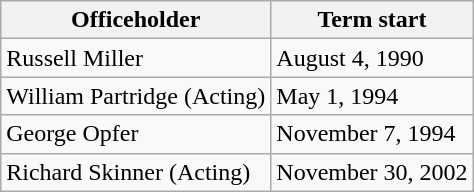<table class="wikitable sortable">
<tr style="vertical-align:bottom;">
<th>Officeholder</th>
<th>Term start</th>
</tr>
<tr>
<td>Russell Miller</td>
<td>August 4, 1990</td>
</tr>
<tr>
<td>William Partridge (Acting)</td>
<td>May 1, 1994</td>
</tr>
<tr>
<td>George Opfer</td>
<td>November 7, 1994</td>
</tr>
<tr>
<td>Richard Skinner (Acting)</td>
<td>November 30, 2002</td>
</tr>
</table>
